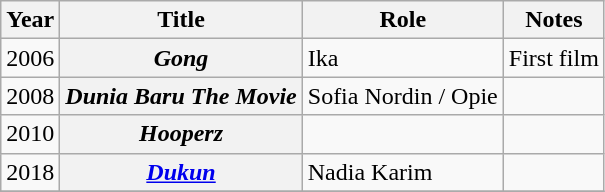<table class="wikitable">
<tr>
<th>Year</th>
<th>Title</th>
<th>Role</th>
<th>Notes</th>
</tr>
<tr>
<td>2006</td>
<th><em>Gong</em></th>
<td>Ika</td>
<td>First film</td>
</tr>
<tr>
<td>2008</td>
<th><em>Dunia Baru The Movie</em></th>
<td>Sofia Nordin / Opie</td>
<td></td>
</tr>
<tr>
<td>2010</td>
<th><em>Hooperz</em></th>
<td></td>
<td></td>
</tr>
<tr>
<td>2018</td>
<th><em><a href='#'>Dukun</a></em></th>
<td>Nadia Karim</td>
<td></td>
</tr>
<tr>
</tr>
</table>
